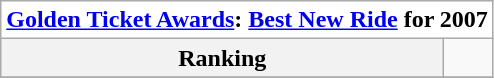<table class="wikitable">
<tr>
<th style="text-align:center; background:white;" colspan="500"><a href='#'>Golden Ticket Awards</a>: <a href='#'>Best New Ride</a> for 2007</th>
</tr>
<tr style="background:#white;">
<th style="text-align:center;">Ranking</th>
<td></td>
</tr>
<tr>
</tr>
</table>
